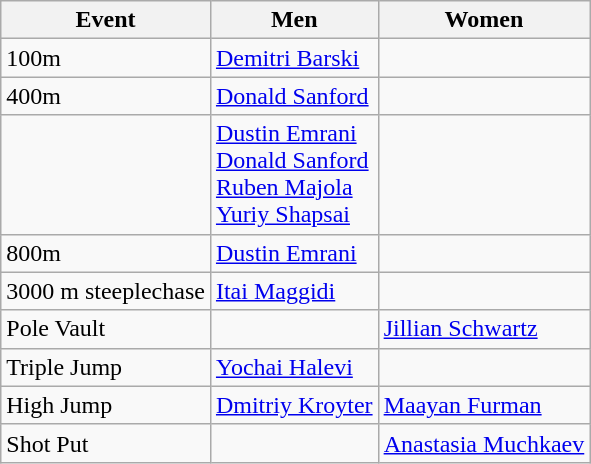<table class=wikitable style="font-size:100%">
<tr>
<th>Event</th>
<th>Men</th>
<th>Women</th>
</tr>
<tr>
<td>100m</td>
<td><a href='#'>Demitri Barski</a></td>
<td></td>
</tr>
<tr>
<td>400m</td>
<td><a href='#'>Donald Sanford</a></td>
<td></td>
</tr>
<tr>
<td></td>
<td><a href='#'>Dustin Emrani</a><br><a href='#'>Donald Sanford</a><br><a href='#'>Ruben Majola</a><br><a href='#'>Yuriy Shapsai</a></td>
<td></td>
</tr>
<tr>
<td>800m</td>
<td><a href='#'>Dustin Emrani</a></td>
<td></td>
</tr>
<tr>
<td>3000 m steeplechase</td>
<td><a href='#'>Itai Maggidi</a></td>
<td></td>
</tr>
<tr>
<td>Pole Vault</td>
<td></td>
<td><a href='#'>Jillian Schwartz</a></td>
</tr>
<tr>
<td>Triple Jump</td>
<td><a href='#'>Yochai Halevi</a></td>
<td></td>
</tr>
<tr>
<td>High Jump</td>
<td><a href='#'>Dmitriy Kroyter</a></td>
<td><a href='#'>Maayan Furman</a></td>
</tr>
<tr>
<td>Shot Put</td>
<td></td>
<td><a href='#'>Anastasia Muchkaev</a></td>
</tr>
</table>
